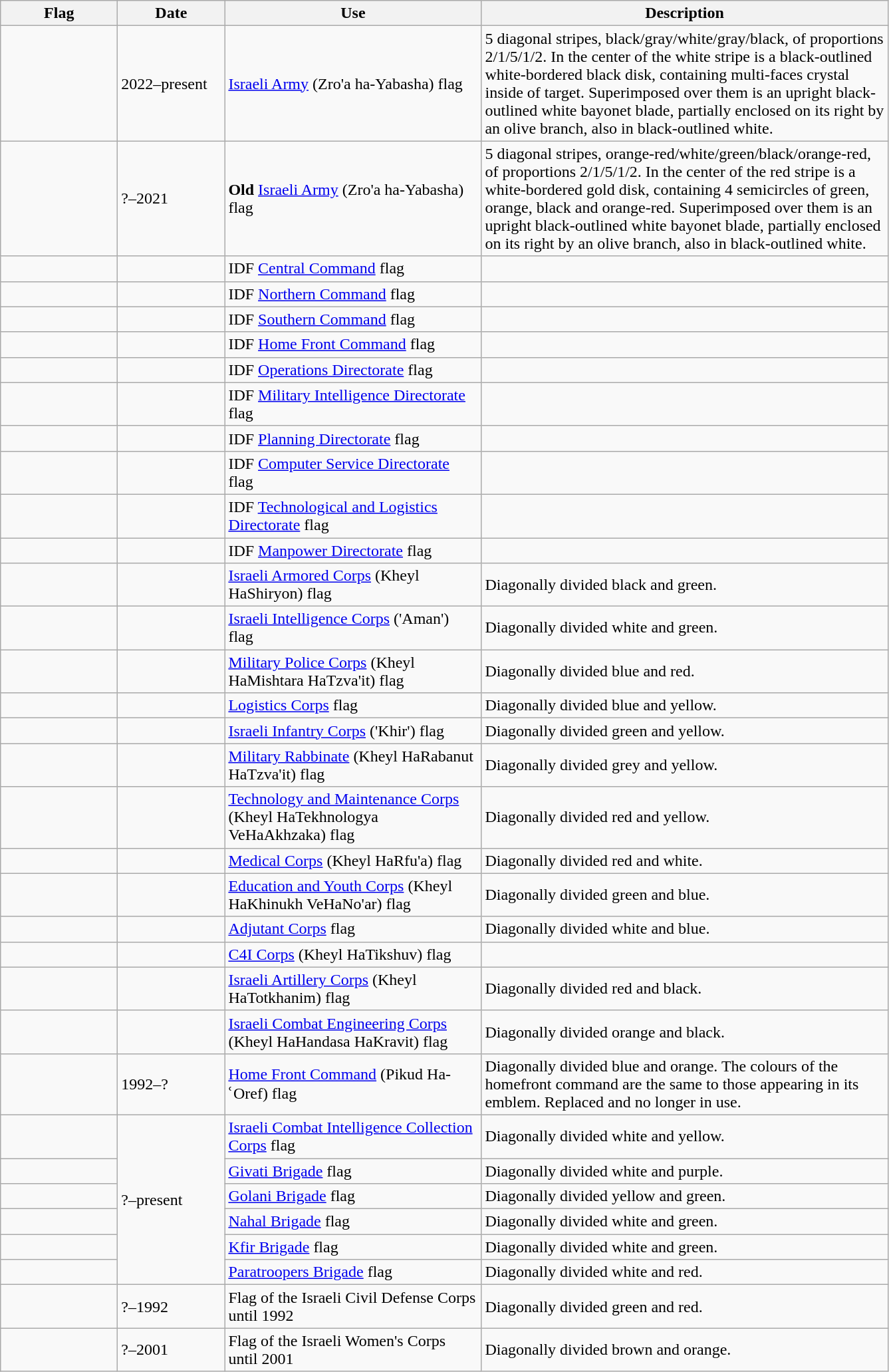<table class="wikitable" style="background:#f9f9f9">
<tr>
<th width="110">Flag</th>
<th width="100">Date</th>
<th width="250">Use</th>
<th width="400">Description</th>
</tr>
<tr>
<td></td>
<td>2022–present</td>
<td><a href='#'>Israeli Army</a> (Zro'a ha-Yabasha) flag</td>
<td>5 diagonal stripes, black/gray/white/gray/black, of proportions 2/1/5/1/2. In the center of the white stripe is a black-outlined white-bordered black disk, containing multi-faces crystal inside of target. Superimposed over them is an upright black-outlined white bayonet blade, partially enclosed on its right by an olive branch, also in black-outlined white.</td>
</tr>
<tr>
<td></td>
<td>?–2021</td>
<td><strong>Old</strong> <a href='#'>Israeli Army</a> (Zro'a ha-Yabasha) flag</td>
<td>5 diagonal stripes, orange-red/white/green/black/orange-red, of proportions 2/1/5/1/2. In the center of the red stripe is a white-bordered gold disk, containing 4 semicircles of green, orange, black and orange-red. Superimposed over them is an upright black-outlined white bayonet blade, partially enclosed on its right by an olive branch, also in black-outlined white.</td>
</tr>
<tr>
<td></td>
<td></td>
<td>IDF <a href='#'>Central Command</a> flag</td>
<td></td>
</tr>
<tr>
<td></td>
<td></td>
<td>IDF <a href='#'>Northern Command</a> flag</td>
<td></td>
</tr>
<tr>
<td></td>
<td></td>
<td>IDF <a href='#'>Southern Command</a> flag</td>
<td></td>
</tr>
<tr>
<td></td>
<td></td>
<td>IDF <a href='#'>Home Front Command</a> flag</td>
<td></td>
</tr>
<tr>
<td></td>
<td></td>
<td>IDF <a href='#'>Operations Directorate</a> flag</td>
<td></td>
</tr>
<tr>
<td></td>
<td></td>
<td>IDF <a href='#'>Military Intelligence Directorate</a> flag</td>
<td></td>
</tr>
<tr>
<td></td>
<td></td>
<td>IDF <a href='#'>Planning Directorate</a> flag</td>
<td></td>
</tr>
<tr>
<td></td>
<td></td>
<td>IDF <a href='#'>Computer Service Directorate</a> flag</td>
<td></td>
</tr>
<tr>
<td></td>
<td></td>
<td>IDF <a href='#'>Technological and Logistics Directorate</a> flag</td>
<td></td>
</tr>
<tr>
<td></td>
<td></td>
<td>IDF <a href='#'>Manpower Directorate</a> flag</td>
<td></td>
</tr>
<tr>
<td></td>
<td></td>
<td><a href='#'>Israeli Armored Corps</a> (Kheyl HaShiryon) flag</td>
<td>Diagonally divided black and green.</td>
</tr>
<tr>
<td></td>
<td></td>
<td><a href='#'>Israeli Intelligence Corps</a> ('Aman') flag</td>
<td>Diagonally divided white and green.</td>
</tr>
<tr>
<td></td>
<td></td>
<td><a href='#'>Military Police Corps</a> (Kheyl HaMishtara HaTzva'it) flag</td>
<td>Diagonally divided blue and red.</td>
</tr>
<tr>
<td></td>
<td></td>
<td><a href='#'>Logistics Corps</a> flag</td>
<td>Diagonally divided blue and yellow.</td>
</tr>
<tr>
<td></td>
<td></td>
<td><a href='#'>Israeli Infantry Corps</a> ('Khir') flag</td>
<td>Diagonally divided green and yellow.</td>
</tr>
<tr>
<td></td>
<td></td>
<td><a href='#'>Military Rabbinate</a> (Kheyl HaRabanut HaTzva'it) flag</td>
<td>Diagonally divided grey and yellow.</td>
</tr>
<tr>
<td></td>
<td></td>
<td><a href='#'>Technology and Maintenance Corps</a> (Kheyl HaTekhnologya VeHaAkhzaka) flag</td>
<td>Diagonally divided red and yellow.</td>
</tr>
<tr>
<td></td>
<td></td>
<td><a href='#'>Medical Corps</a> (Kheyl HaRfu'a) flag</td>
<td>Diagonally divided red and white.</td>
</tr>
<tr>
<td></td>
<td></td>
<td><a href='#'>Education and Youth Corps</a> (Kheyl HaKhinukh VeHaNo'ar) flag</td>
<td>Diagonally divided green and blue.</td>
</tr>
<tr>
<td></td>
<td></td>
<td><a href='#'>Adjutant Corps</a> flag</td>
<td>Diagonally divided white and blue.</td>
</tr>
<tr>
<td></td>
<td></td>
<td><a href='#'>C4I Corps</a> (Kheyl HaTikshuv) flag</td>
<td></td>
</tr>
<tr>
<td></td>
<td></td>
<td><a href='#'>Israeli Artillery Corps</a> (Kheyl HaTotkhanim) flag</td>
<td>Diagonally divided red and black.</td>
</tr>
<tr>
<td></td>
<td></td>
<td><a href='#'>Israeli Combat Engineering Corps</a> (Kheyl HaHandasa HaKravit) flag</td>
<td>Diagonally divided orange and black.</td>
</tr>
<tr>
<td></td>
<td>1992–?</td>
<td><a href='#'>Home Front Command</a> (Pikud Ha-ʿOref) flag</td>
<td>Diagonally divided blue and orange. The colours of the homefront command are the same to those appearing in its emblem. Replaced and no longer in use.</td>
</tr>
<tr>
<td></td>
<td rowspan="6">?–present</td>
<td><a href='#'>Israeli Combat Intelligence Collection Corps</a> flag</td>
<td>Diagonally divided white and yellow.</td>
</tr>
<tr>
<td></td>
<td><a href='#'>Givati Brigade</a> flag</td>
<td>Diagonally divided white and purple.</td>
</tr>
<tr>
<td></td>
<td><a href='#'>Golani Brigade</a> flag</td>
<td>Diagonally divided yellow and green.</td>
</tr>
<tr>
<td></td>
<td><a href='#'>Nahal Brigade</a> flag</td>
<td>Diagonally divided white and green.</td>
</tr>
<tr>
<td></td>
<td><a href='#'>Kfir Brigade</a> flag</td>
<td>Diagonally divided white and green.</td>
</tr>
<tr>
<td></td>
<td><a href='#'>Paratroopers Brigade</a> flag</td>
<td>Diagonally divided white and red.</td>
</tr>
<tr>
<td></td>
<td>?–1992</td>
<td>Flag of the Israeli Civil Defense Corps until 1992</td>
<td>Diagonally divided green and red.</td>
</tr>
<tr>
<td></td>
<td>?–2001</td>
<td>Flag of the Israeli Women's Corps until 2001</td>
<td>Diagonally divided brown and orange.</td>
</tr>
</table>
